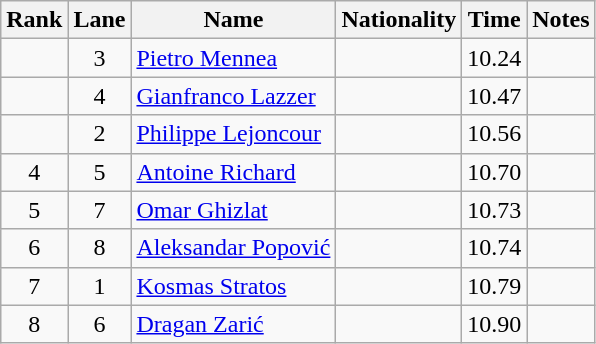<table class="wikitable sortable" style="text-align:center">
<tr>
<th>Rank</th>
<th>Lane</th>
<th>Name</th>
<th>Nationality</th>
<th>Time</th>
<th>Notes</th>
</tr>
<tr>
<td></td>
<td>3</td>
<td align=left><a href='#'>Pietro Mennea</a></td>
<td align=left></td>
<td>10.24</td>
<td></td>
</tr>
<tr>
<td></td>
<td>4</td>
<td align=left><a href='#'>Gianfranco Lazzer</a></td>
<td align=left></td>
<td>10.47</td>
<td></td>
</tr>
<tr>
<td></td>
<td>2</td>
<td align=left><a href='#'>Philippe Lejoncour</a></td>
<td align=left></td>
<td>10.56</td>
<td></td>
</tr>
<tr>
<td>4</td>
<td>5</td>
<td align=left><a href='#'>Antoine Richard</a></td>
<td align=left></td>
<td>10.70</td>
<td></td>
</tr>
<tr>
<td>5</td>
<td>7</td>
<td align=left><a href='#'>Omar Ghizlat</a></td>
<td align=left></td>
<td>10.73</td>
<td></td>
</tr>
<tr>
<td>6</td>
<td>8</td>
<td align=left><a href='#'>Aleksandar Popović</a></td>
<td align=left></td>
<td>10.74</td>
<td></td>
</tr>
<tr>
<td>7</td>
<td>1</td>
<td align=left><a href='#'>Kosmas Stratos</a></td>
<td align=left></td>
<td>10.79</td>
<td></td>
</tr>
<tr>
<td>8</td>
<td>6</td>
<td align=left><a href='#'>Dragan Zarić</a></td>
<td align=left></td>
<td>10.90</td>
<td></td>
</tr>
</table>
